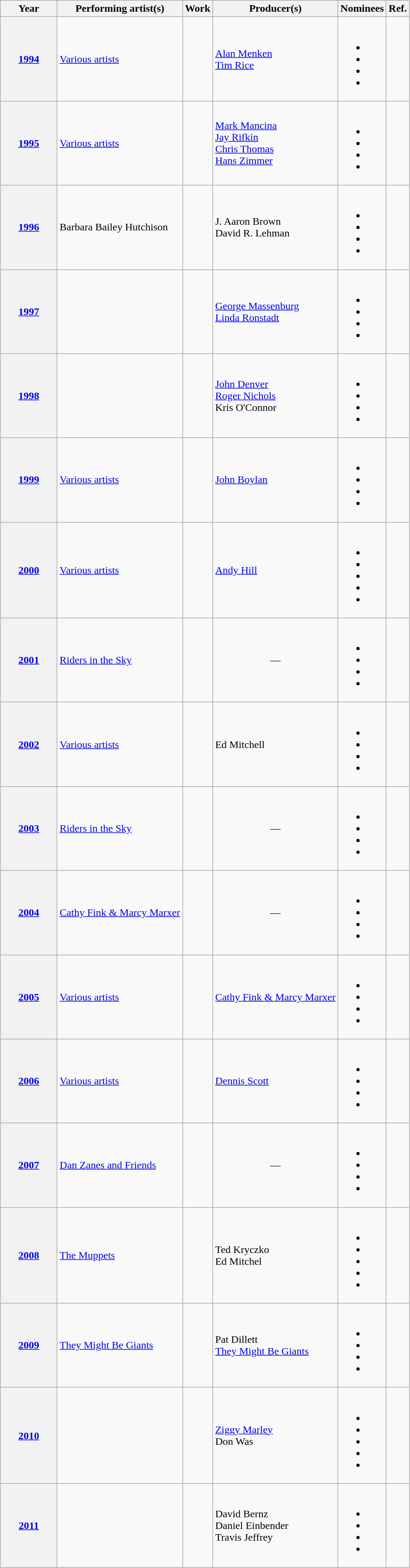<table class="wikitable sortable">
<tr>
<th scope="col" style="width:5em;">Year</th>
<th scope="col">Performing artist(s)</th>
<th scope="col">Work</th>
<th scope="col" class="unsortable">Producer(s)</th>
<th scope="col" class="unsortable">Nominees</th>
<th scope="col" class="unsortable">Ref.</th>
</tr>
<tr>
<th scope="row"><a href='#'>1994</a></th>
<td><a href='#'>Various artists</a></td>
<td></td>
<td><a href='#'>Alan Menken</a><br><a href='#'>Tim Rice</a></td>
<td><br><ul><li></li><li></li><li></li><li></li></ul></td>
<td align="center"></td>
</tr>
<tr>
<th scope="row"><a href='#'>1995</a></th>
<td><a href='#'>Various artists</a></td>
<td></td>
<td><a href='#'>Mark Mancina</a><br><a href='#'>Jay Rifkin</a><br><a href='#'>Chris Thomas</a><br><a href='#'>Hans Zimmer</a></td>
<td><br><ul><li></li><li></li><li></li><li></li></ul></td>
<td align="center"></td>
</tr>
<tr>
<th scope="row"><a href='#'>1996</a></th>
<td>Barbara Bailey Hutchison</td>
<td></td>
<td>J. Aaron Brown<br>David R. Lehman</td>
<td><br><ul><li></li><li></li><li></li><li></li></ul></td>
<td align="center"></td>
</tr>
<tr>
<th scope="row"><a href='#'>1997</a></th>
<td></td>
<td></td>
<td><a href='#'>George Massenburg</a><br><a href='#'>Linda Ronstadt</a></td>
<td><br><ul><li></li><li></li><li></li><li></li></ul></td>
<td align="center"></td>
</tr>
<tr>
<th scope="row"><a href='#'>1998</a></th>
<td></td>
<td></td>
<td><a href='#'>John Denver</a><br><a href='#'>Roger Nichols</a><br>Kris O'Connor</td>
<td><br><ul><li></li><li></li><li></li><li></li></ul></td>
<td align="center"></td>
</tr>
<tr>
<th scope="row"><a href='#'>1999</a></th>
<td><a href='#'>Various artists</a></td>
<td></td>
<td><a href='#'>John Boylan</a></td>
<td><br><ul><li></li><li></li><li></li><li></li></ul></td>
<td align="center"></td>
</tr>
<tr>
<th scope="row"><a href='#'>2000</a></th>
<td><a href='#'>Various artists</a></td>
<td></td>
<td><a href='#'>Andy Hill</a></td>
<td><br><ul><li></li><li></li><li></li><li></li><li></li></ul></td>
<td align="center"></td>
</tr>
<tr>
<th scope="row"><a href='#'>2001</a></th>
<td><a href='#'>Riders in the Sky</a></td>
<td></td>
<td align="center">—</td>
<td><br><ul><li></li><li></li><li></li><li></li></ul></td>
<td align="center"></td>
</tr>
<tr>
<th scope="row"><a href='#'>2002</a></th>
<td><a href='#'>Various artists</a></td>
<td></td>
<td>Ed Mitchell</td>
<td><br><ul><li></li><li></li><li></li><li></li></ul></td>
<td align="center"></td>
</tr>
<tr>
<th scope="row"><a href='#'>2003</a></th>
<td><a href='#'>Riders in the Sky</a></td>
<td></td>
<td align="center">—</td>
<td><br><ul><li></li><li></li><li></li><li></li></ul></td>
<td align="center"></td>
</tr>
<tr>
<th scope="row"><a href='#'>2004</a></th>
<td><a href='#'>Cathy Fink & Marcy Marxer</a></td>
<td></td>
<td align="center">—</td>
<td><br><ul><li></li><li></li><li></li><li></li></ul></td>
<td align="center"></td>
</tr>
<tr>
<th scope="row"><a href='#'>2005</a></th>
<td><a href='#'>Various artists</a></td>
<td></td>
<td><a href='#'>Cathy Fink & Marcy Marxer</a></td>
<td><br><ul><li></li><li></li><li></li><li></li></ul></td>
<td align="center"></td>
</tr>
<tr>
<th scope="row"><a href='#'>2006</a></th>
<td><a href='#'>Various artists</a></td>
<td></td>
<td><a href='#'>Dennis Scott</a></td>
<td><br><ul><li></li><li></li><li></li><li></li></ul></td>
<td align="center"></td>
</tr>
<tr>
<th scope="row"><a href='#'>2007</a></th>
<td><a href='#'>Dan Zanes and Friends</a></td>
<td></td>
<td align="center">—</td>
<td><br><ul><li></li><li></li><li></li><li></li></ul></td>
<td align="center"></td>
</tr>
<tr>
<th scope="row"><a href='#'>2008</a></th>
<td><a href='#'>The Muppets</a></td>
<td></td>
<td>Ted Kryczko<br>Ed Mitchel</td>
<td><br><ul><li></li><li></li><li></li><li></li><li></li></ul></td>
<td align="center"></td>
</tr>
<tr>
<th scope="row"><a href='#'>2009</a></th>
<td><a href='#'>They Might Be Giants</a></td>
<td></td>
<td>Pat Dillett<br><a href='#'>They Might Be Giants</a></td>
<td><br><ul><li></li><li></li><li></li><li></li></ul></td>
<td align="center"></td>
</tr>
<tr>
<th scope="row"><a href='#'>2010</a></th>
<td></td>
<td></td>
<td><a href='#'>Ziggy Marley</a><br>Don Was</td>
<td><br><ul><li></li><li></li><li></li><li></li><li></li></ul></td>
<td align="center"></td>
</tr>
<tr>
<th scope="row"><a href='#'>2011</a></th>
<td></td>
<td></td>
<td>David Bernz<br>Daniel Einbender<br>Travis Jeffrey</td>
<td><br><ul><li></li><li></li><li></li><li></li></ul></td>
<td align="center"></td>
</tr>
</table>
